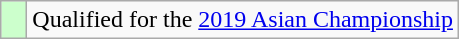<table class="wikitable" style="text-align:left">
<tr>
<td width=10px bgcolor=#ccffcc></td>
<td>Qualified for the <a href='#'>2019 Asian Championship</a></td>
</tr>
</table>
